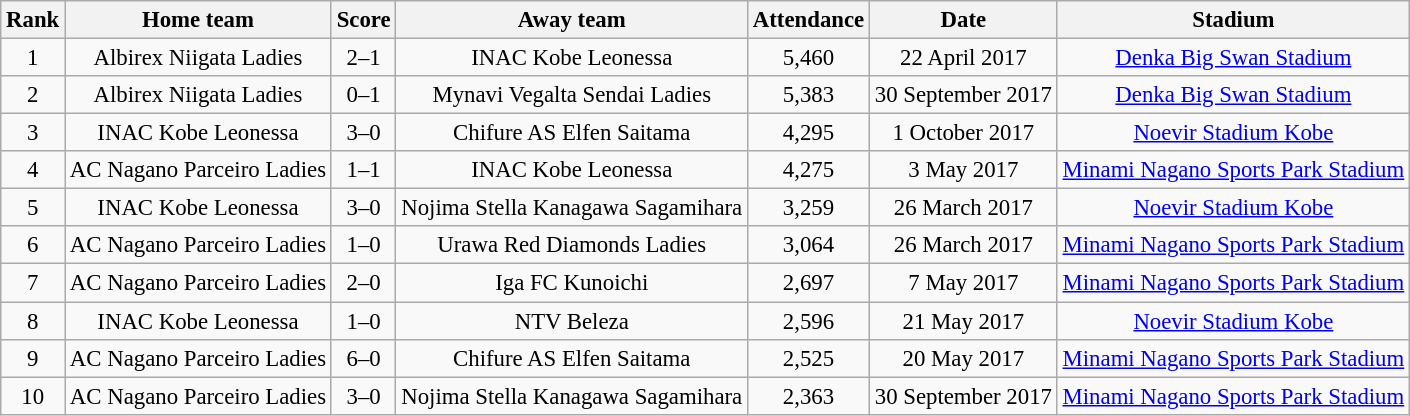<table class="wikitable sortable" style="font-size: 95%;text-align: center;">
<tr>
<th>Rank</th>
<th>Home team</th>
<th>Score</th>
<th>Away team</th>
<th>Attendance</th>
<th>Date</th>
<th>Stadium</th>
</tr>
<tr>
<td>1</td>
<td>Albirex Niigata Ladies</td>
<td>2–1</td>
<td>INAC Kobe Leonessa</td>
<td>5,460</td>
<td>22 April 2017</td>
<td><a href='#'>Denka Big Swan Stadium</a></td>
</tr>
<tr>
<td>2</td>
<td>Albirex Niigata Ladies</td>
<td>0–1</td>
<td>Mynavi Vegalta Sendai Ladies</td>
<td>5,383</td>
<td>30 September 2017</td>
<td><a href='#'>Denka Big Swan Stadium</a></td>
</tr>
<tr>
<td>3</td>
<td>INAC Kobe Leonessa</td>
<td>3–0</td>
<td>Chifure AS Elfen Saitama</td>
<td>4,295</td>
<td>1 October 2017</td>
<td><a href='#'>Noevir Stadium Kobe</a></td>
</tr>
<tr>
<td>4</td>
<td>AC Nagano Parceiro Ladies</td>
<td>1–1</td>
<td>INAC Kobe Leonessa</td>
<td>4,275</td>
<td>3 May 2017</td>
<td><a href='#'>Minami Nagano Sports Park Stadium</a></td>
</tr>
<tr>
<td>5</td>
<td>INAC Kobe Leonessa</td>
<td>3–0</td>
<td>Nojima Stella Kanagawa Sagamihara</td>
<td>3,259</td>
<td>26 March 2017</td>
<td><a href='#'>Noevir Stadium Kobe</a></td>
</tr>
<tr>
<td>6</td>
<td>AC Nagano Parceiro Ladies</td>
<td>1–0</td>
<td>Urawa Red Diamonds Ladies</td>
<td>3,064</td>
<td>26 March 2017</td>
<td><a href='#'>Minami Nagano Sports Park Stadium</a></td>
</tr>
<tr>
<td>7</td>
<td>AC Nagano Parceiro Ladies</td>
<td>2–0</td>
<td>Iga FC Kunoichi</td>
<td>2,697</td>
<td>7 May 2017</td>
<td><a href='#'>Minami Nagano Sports Park Stadium</a></td>
</tr>
<tr>
<td>8</td>
<td>INAC Kobe Leonessa</td>
<td>1–0</td>
<td>NTV Beleza</td>
<td>2,596</td>
<td>21 May 2017</td>
<td><a href='#'>Noevir Stadium Kobe</a></td>
</tr>
<tr>
<td>9</td>
<td>AC Nagano Parceiro Ladies</td>
<td>6–0</td>
<td>Chifure AS Elfen Saitama</td>
<td>2,525</td>
<td>20 May 2017</td>
<td><a href='#'>Minami Nagano Sports Park Stadium</a></td>
</tr>
<tr>
<td>10</td>
<td>AC Nagano Parceiro Ladies</td>
<td>3–0</td>
<td>Nojima Stella Kanagawa Sagamihara</td>
<td>2,363</td>
<td>30 September 2017</td>
<td><a href='#'>Minami Nagano Sports Park Stadium</a></td>
</tr>
</table>
